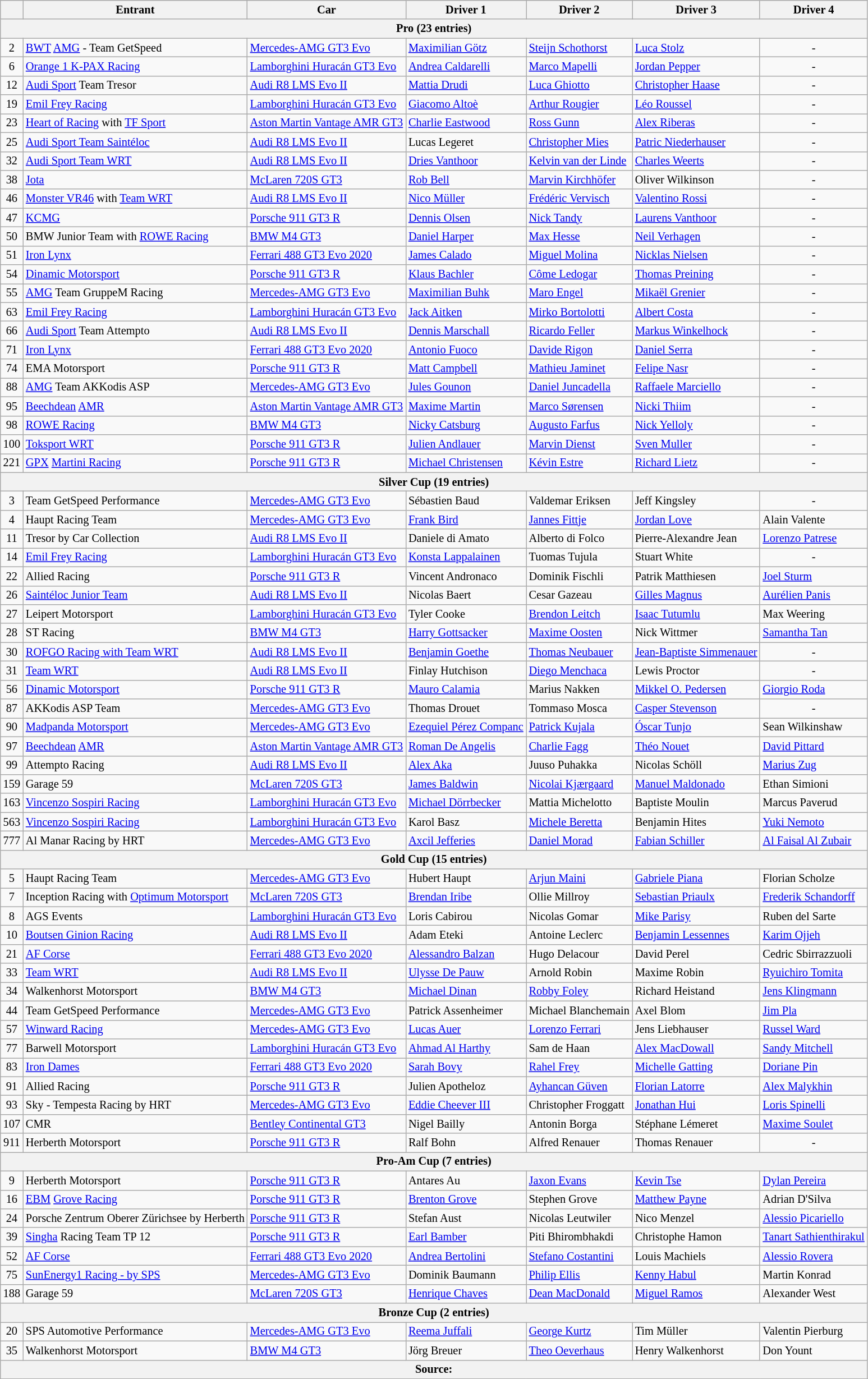<table class="wikitable" style="font-size: 85%;">
<tr>
<th></th>
<th>Entrant</th>
<th>Car</th>
<th>Driver 1</th>
<th>Driver 2</th>
<th>Driver 3</th>
<th>Driver 4</th>
</tr>
<tr>
<th colspan="7">Pro (23 entries)</th>
</tr>
<tr>
<td align=center>2</td>
<td> <a href='#'>BWT</a> <a href='#'>AMG</a> - Team GetSpeed</td>
<td><a href='#'>Mercedes-AMG GT3 Evo</a></td>
<td> <a href='#'>Maximilian Götz</a></td>
<td> <a href='#'>Steijn Schothorst</a></td>
<td> <a href='#'>Luca Stolz</a></td>
<td align=center>-</td>
</tr>
<tr>
<td align=center>6</td>
<td> <a href='#'>Orange 1 K-PAX Racing</a></td>
<td><a href='#'>Lamborghini Huracán GT3 Evo</a></td>
<td> <a href='#'>Andrea Caldarelli</a></td>
<td> <a href='#'>Marco Mapelli</a></td>
<td> <a href='#'>Jordan Pepper</a></td>
<td align=center>-</td>
</tr>
<tr>
<td align=center>12</td>
<td> <a href='#'>Audi Sport</a> Team Tresor</td>
<td><a href='#'>Audi R8 LMS Evo II</a></td>
<td> <a href='#'>Mattia Drudi</a></td>
<td> <a href='#'>Luca Ghiotto</a></td>
<td> <a href='#'>Christopher Haase</a></td>
<td align=center>-</td>
</tr>
<tr>
<td align=center>19</td>
<td> <a href='#'>Emil Frey Racing</a></td>
<td><a href='#'>Lamborghini Huracán GT3 Evo</a></td>
<td> <a href='#'>Giacomo Altoè</a></td>
<td> <a href='#'>Arthur Rougier</a></td>
<td> <a href='#'>Léo Roussel</a></td>
<td align=center>-</td>
</tr>
<tr>
<td align=center>23</td>
<td> <a href='#'>Heart of Racing</a> with <a href='#'>TF Sport</a></td>
<td><a href='#'>Aston Martin Vantage AMR GT3</a></td>
<td> <a href='#'>Charlie Eastwood</a></td>
<td> <a href='#'>Ross Gunn</a></td>
<td> <a href='#'>Alex Riberas</a></td>
<td align=center>-</td>
</tr>
<tr>
<td align=center>25</td>
<td> <a href='#'>Audi Sport Team Saintéloc</a></td>
<td><a href='#'>Audi R8 LMS Evo II</a></td>
<td> Lucas Legeret</td>
<td> <a href='#'>Christopher Mies</a></td>
<td> <a href='#'>Patric Niederhauser</a></td>
<td align=center>-</td>
</tr>
<tr>
<td align=center>32</td>
<td> <a href='#'>Audi Sport Team WRT</a></td>
<td><a href='#'>Audi R8 LMS Evo II</a></td>
<td> <a href='#'>Dries Vanthoor</a></td>
<td> <a href='#'>Kelvin van der Linde</a></td>
<td> <a href='#'>Charles Weerts</a></td>
<td align=center>-</td>
</tr>
<tr>
<td align=center>38</td>
<td> <a href='#'>Jota</a></td>
<td><a href='#'>McLaren 720S GT3</a></td>
<td> <a href='#'>Rob Bell</a></td>
<td> <a href='#'>Marvin Kirchhöfer</a></td>
<td> Oliver Wilkinson</td>
<td align=center>-</td>
</tr>
<tr>
<td align=center>46</td>
<td> <a href='#'>Monster VR46</a> with <a href='#'>Team WRT</a></td>
<td><a href='#'>Audi R8 LMS Evo II</a></td>
<td> <a href='#'>Nico Müller</a></td>
<td> <a href='#'>Frédéric Vervisch</a></td>
<td> <a href='#'>Valentino Rossi</a></td>
<td align=center>-</td>
</tr>
<tr>
<td align=center>47</td>
<td> <a href='#'>KCMG</a></td>
<td><a href='#'>Porsche 911 GT3 R</a></td>
<td> <a href='#'>Dennis Olsen</a></td>
<td> <a href='#'>Nick Tandy</a></td>
<td> <a href='#'>Laurens Vanthoor</a></td>
<td align=center>-</td>
</tr>
<tr>
<td align=center>50</td>
<td> BMW Junior Team with <a href='#'>ROWE Racing</a></td>
<td><a href='#'>BMW M4 GT3</a></td>
<td> <a href='#'>Daniel Harper</a></td>
<td> <a href='#'>Max Hesse</a></td>
<td> <a href='#'>Neil Verhagen</a></td>
<td align=center>-</td>
</tr>
<tr>
<td align=center>51</td>
<td> <a href='#'>Iron Lynx</a></td>
<td><a href='#'>Ferrari 488 GT3 Evo 2020</a></td>
<td> <a href='#'>James Calado</a></td>
<td> <a href='#'>Miguel Molina</a></td>
<td> <a href='#'>Nicklas Nielsen</a></td>
<td align=center>-</td>
</tr>
<tr>
<td align=center>54</td>
<td> <a href='#'>Dinamic Motorsport</a></td>
<td><a href='#'>Porsche 911 GT3 R</a></td>
<td> <a href='#'>Klaus Bachler</a></td>
<td> <a href='#'>Côme Ledogar</a></td>
<td> <a href='#'>Thomas Preining</a></td>
<td align=center>-</td>
</tr>
<tr>
<td align=center>55</td>
<td> <a href='#'>AMG</a> Team GruppeM Racing</td>
<td><a href='#'>Mercedes-AMG GT3 Evo</a></td>
<td> <a href='#'>Maximilian Buhk</a></td>
<td> <a href='#'>Maro Engel</a></td>
<td> <a href='#'>Mikaël Grenier</a></td>
<td align=center>-</td>
</tr>
<tr>
<td align=center>63</td>
<td> <a href='#'>Emil Frey Racing</a></td>
<td><a href='#'>Lamborghini Huracán GT3 Evo</a></td>
<td> <a href='#'>Jack Aitken</a></td>
<td> <a href='#'>Mirko Bortolotti</a></td>
<td> <a href='#'>Albert Costa</a></td>
<td align=center>-</td>
</tr>
<tr>
<td align="center">66</td>
<td> <a href='#'>Audi Sport</a> Team Attempto</td>
<td><a href='#'>Audi R8 LMS Evo II</a></td>
<td> <a href='#'>Dennis Marschall</a></td>
<td> <a href='#'>Ricardo Feller</a></td>
<td> <a href='#'>Markus Winkelhock</a></td>
<td align=center>-</td>
</tr>
<tr>
<td align="center">71</td>
<td> <a href='#'>Iron Lynx</a></td>
<td><a href='#'>Ferrari 488 GT3 Evo 2020</a></td>
<td> <a href='#'>Antonio Fuoco</a></td>
<td> <a href='#'>Davide Rigon</a></td>
<td> <a href='#'>Daniel Serra</a></td>
<td align=center>-</td>
</tr>
<tr>
<td align="center">74</td>
<td> EMA Motorsport</td>
<td><a href='#'>Porsche 911 GT3 R</a></td>
<td> <a href='#'>Matt Campbell</a></td>
<td> <a href='#'>Mathieu Jaminet</a></td>
<td> <a href='#'>Felipe Nasr</a></td>
<td align=center>-</td>
</tr>
<tr>
<td align="center">88</td>
<td> <a href='#'>AMG</a> Team AKKodis ASP</td>
<td><a href='#'>Mercedes-AMG GT3 Evo</a></td>
<td> <a href='#'>Jules Gounon</a></td>
<td> <a href='#'>Daniel Juncadella</a></td>
<td> <a href='#'>Raffaele Marciello</a></td>
<td align=center>-</td>
</tr>
<tr>
<td align="center">95</td>
<td> <a href='#'>Beechdean</a> <a href='#'>AMR</a></td>
<td><a href='#'>Aston Martin Vantage AMR GT3</a></td>
<td> <a href='#'>Maxime Martin</a></td>
<td> <a href='#'>Marco Sørensen</a></td>
<td> <a href='#'>Nicki Thiim</a></td>
<td align=center>-</td>
</tr>
<tr>
<td align="center">98</td>
<td> <a href='#'>ROWE Racing</a></td>
<td><a href='#'>BMW M4 GT3</a></td>
<td> <a href='#'>Nicky Catsburg</a></td>
<td> <a href='#'>Augusto Farfus</a></td>
<td> <a href='#'>Nick Yelloly</a></td>
<td align=center>-</td>
</tr>
<tr>
<td align="center">100</td>
<td> <a href='#'>Toksport WRT</a></td>
<td><a href='#'>Porsche 911 GT3 R</a></td>
<td> <a href='#'>Julien Andlauer</a></td>
<td> <a href='#'>Marvin Dienst</a></td>
<td> <a href='#'>Sven Muller</a></td>
<td align=center>-</td>
</tr>
<tr>
<td align="center">221</td>
<td> <a href='#'>GPX</a> <a href='#'>Martini Racing</a></td>
<td><a href='#'>Porsche 911 GT3 R</a></td>
<td> <a href='#'>Michael Christensen</a></td>
<td> <a href='#'>Kévin Estre</a></td>
<td> <a href='#'>Richard Lietz</a></td>
<td align=center>-</td>
</tr>
<tr>
<th colspan="7">Silver Cup (19 entries)</th>
</tr>
<tr>
<td align=center>3</td>
<td> Team GetSpeed Performance</td>
<td><a href='#'>Mercedes-AMG GT3 Evo</a></td>
<td> Sébastien Baud</td>
<td> Valdemar Eriksen</td>
<td> Jeff Kingsley</td>
<td align=center>-</td>
</tr>
<tr>
<td align=center>4</td>
<td> Haupt Racing Team</td>
<td><a href='#'>Mercedes-AMG GT3 Evo</a></td>
<td> <a href='#'>Frank Bird</a></td>
<td> <a href='#'>Jannes Fittje</a></td>
<td> <a href='#'>Jordan Love</a></td>
<td> Alain Valente</td>
</tr>
<tr>
<td align=center>11</td>
<td> Tresor by Car Collection</td>
<td><a href='#'>Audi R8 LMS Evo II</a></td>
<td> Daniele di Amato</td>
<td> Alberto di Folco</td>
<td> Pierre-Alexandre Jean</td>
<td> <a href='#'>Lorenzo Patrese</a></td>
</tr>
<tr>
<td align="center">14</td>
<td> <a href='#'>Emil Frey Racing</a></td>
<td><a href='#'>Lamborghini Huracán GT3 Evo</a></td>
<td> <a href='#'>Konsta Lappalainen</a></td>
<td> Tuomas Tujula</td>
<td> Stuart White</td>
<td align=center>-</td>
</tr>
<tr>
<td align="center">22</td>
<td> Allied Racing</td>
<td><a href='#'>Porsche 911 GT3 R</a></td>
<td> Vincent Andronaco</td>
<td> Dominik Fischli</td>
<td> Patrik Matthiesen</td>
<td> <a href='#'>Joel Sturm</a></td>
</tr>
<tr>
<td align="center">26</td>
<td> <a href='#'>Saintéloc Junior Team</a></td>
<td><a href='#'>Audi R8 LMS Evo II</a></td>
<td> Nicolas Baert</td>
<td> Cesar Gazeau</td>
<td> <a href='#'>Gilles Magnus</a></td>
<td> <a href='#'>Aurélien Panis</a></td>
</tr>
<tr>
<td align="center">27</td>
<td> Leipert Motorsport</td>
<td><a href='#'>Lamborghini Huracán GT3 Evo</a></td>
<td> Tyler Cooke</td>
<td> <a href='#'>Brendon Leitch</a></td>
<td> <a href='#'>Isaac Tutumlu</a></td>
<td> Max Weering</td>
</tr>
<tr>
<td align="center">28</td>
<td> ST Racing</td>
<td><a href='#'>BMW M4 GT3</a></td>
<td> <a href='#'>Harry Gottsacker</a></td>
<td> <a href='#'>Maxime Oosten</a></td>
<td> Nick Wittmer</td>
<td> <a href='#'>Samantha Tan</a></td>
</tr>
<tr>
<td align="center">30</td>
<td> <a href='#'>ROFGO Racing with Team WRT</a></td>
<td><a href='#'>Audi R8 LMS Evo II</a></td>
<td> <a href='#'>Benjamin Goethe</a></td>
<td> <a href='#'>Thomas Neubauer</a></td>
<td> <a href='#'>Jean-Baptiste Simmenauer</a></td>
<td align=center>-</td>
</tr>
<tr>
<td align="center">31</td>
<td> <a href='#'>Team WRT</a></td>
<td><a href='#'>Audi R8 LMS Evo II</a></td>
<td> Finlay Hutchison</td>
<td> <a href='#'>Diego Menchaca</a></td>
<td> Lewis Proctor</td>
<td align=center>-</td>
</tr>
<tr>
<td align="center">56</td>
<td> <a href='#'>Dinamic Motorsport</a></td>
<td><a href='#'>Porsche 911 GT3 R</a></td>
<td> <a href='#'>Mauro Calamia</a></td>
<td> Marius Nakken</td>
<td> <a href='#'>Mikkel O. Pedersen</a></td>
<td> <a href='#'>Giorgio Roda</a></td>
</tr>
<tr>
<td align="center">87</td>
<td> AKKodis ASP Team</td>
<td><a href='#'>Mercedes-AMG GT3 Evo</a></td>
<td> Thomas Drouet</td>
<td> Tommaso Mosca</td>
<td> <a href='#'>Casper Stevenson</a></td>
<td align=center>-</td>
</tr>
<tr>
<td align="center">90</td>
<td> <a href='#'>Madpanda Motorsport</a></td>
<td><a href='#'>Mercedes-AMG GT3 Evo</a></td>
<td> <a href='#'>Ezequiel Pérez Companc</a></td>
<td> <a href='#'>Patrick Kujala</a></td>
<td> <a href='#'>Óscar Tunjo</a></td>
<td> Sean Wilkinshaw</td>
</tr>
<tr>
<td align="center">97</td>
<td> <a href='#'>Beechdean</a> <a href='#'>AMR</a></td>
<td><a href='#'>Aston Martin Vantage AMR GT3</a></td>
<td> <a href='#'>Roman De Angelis</a></td>
<td> <a href='#'>Charlie Fagg</a></td>
<td> <a href='#'>Théo Nouet</a></td>
<td> <a href='#'>David Pittard</a></td>
</tr>
<tr>
<td align="center">99</td>
<td> Attempto Racing</td>
<td><a href='#'>Audi R8 LMS Evo II</a></td>
<td> <a href='#'>Alex Aka</a></td>
<td> Juuso Puhakka</td>
<td> Nicolas Schöll</td>
<td> <a href='#'>Marius Zug</a></td>
</tr>
<tr>
<td align="center">159</td>
<td> Garage 59</td>
<td><a href='#'>McLaren 720S GT3</a></td>
<td> <a href='#'>James Baldwin</a></td>
<td> <a href='#'>Nicolai Kjærgaard</a></td>
<td> <a href='#'>Manuel Maldonado</a></td>
<td> Ethan Simioni</td>
</tr>
<tr>
<td align="center">163</td>
<td> <a href='#'>Vincenzo Sospiri Racing</a></td>
<td><a href='#'>Lamborghini Huracán GT3 Evo</a></td>
<td> <a href='#'>Michael Dörrbecker</a></td>
<td> Mattia Michelotto</td>
<td> Baptiste Moulin</td>
<td> Marcus Paverud</td>
</tr>
<tr>
<td align="center">563</td>
<td> <a href='#'>Vincenzo Sospiri Racing</a></td>
<td><a href='#'>Lamborghini Huracán GT3 Evo</a></td>
<td> Karol Basz</td>
<td> <a href='#'>Michele Beretta</a></td>
<td> Benjamin Hites</td>
<td> <a href='#'>Yuki Nemoto</a></td>
</tr>
<tr>
<td align="center">777</td>
<td> Al Manar Racing by HRT</td>
<td><a href='#'>Mercedes-AMG GT3 Evo</a></td>
<td> <a href='#'>Axcil Jefferies</a></td>
<td> <a href='#'>Daniel Morad</a></td>
<td> <a href='#'>Fabian Schiller</a></td>
<td> <a href='#'>Al Faisal Al Zubair</a></td>
</tr>
<tr>
<th colspan="7">Gold Cup (15 entries)</th>
</tr>
<tr>
<td align="center">5</td>
<td> Haupt Racing Team</td>
<td><a href='#'>Mercedes-AMG GT3 Evo</a></td>
<td> Hubert Haupt</td>
<td> <a href='#'>Arjun Maini</a></td>
<td> <a href='#'>Gabriele Piana</a></td>
<td> Florian Scholze</td>
</tr>
<tr>
<td align="center">7</td>
<td> Inception Racing with <a href='#'>Optimum Motorsport</a></td>
<td><a href='#'>McLaren 720S GT3</a></td>
<td> <a href='#'>Brendan Iribe</a></td>
<td> Ollie Millroy</td>
<td> <a href='#'>Sebastian Priaulx</a></td>
<td> <a href='#'>Frederik Schandorff</a></td>
</tr>
<tr>
<td align="center">8</td>
<td> AGS Events</td>
<td><a href='#'>Lamborghini Huracán GT3 Evo</a></td>
<td> Loris Cabirou</td>
<td> Nicolas Gomar</td>
<td> <a href='#'>Mike Parisy</a></td>
<td> Ruben del Sarte</td>
</tr>
<tr>
<td align="center">10</td>
<td> <a href='#'>Boutsen Ginion Racing</a></td>
<td><a href='#'>Audi R8 LMS Evo II</a></td>
<td> Adam Eteki</td>
<td> Antoine Leclerc</td>
<td> <a href='#'>Benjamin Lessennes</a></td>
<td> <a href='#'>Karim Ojjeh</a></td>
</tr>
<tr>
<td align="center">21</td>
<td> <a href='#'>AF Corse</a></td>
<td><a href='#'>Ferrari 488 GT3 Evo 2020</a></td>
<td> <a href='#'>Alessandro Balzan</a></td>
<td> Hugo Delacour</td>
<td> David Perel</td>
<td> Cedric Sbirrazzuoli</td>
</tr>
<tr>
<td align="center">33</td>
<td> <a href='#'>Team WRT</a></td>
<td><a href='#'>Audi R8 LMS Evo II</a></td>
<td> <a href='#'>Ulysse De Pauw</a></td>
<td> Arnold Robin</td>
<td> Maxime Robin</td>
<td> <a href='#'>Ryuichiro Tomita</a></td>
</tr>
<tr>
<td align="center">34</td>
<td> Walkenhorst Motorsport</td>
<td><a href='#'>BMW M4 GT3</a></td>
<td> <a href='#'>Michael Dinan</a></td>
<td> <a href='#'>Robby Foley</a></td>
<td> Richard Heistand</td>
<td> <a href='#'>Jens Klingmann</a></td>
</tr>
<tr>
<td align=center>44</td>
<td> Team GetSpeed Performance</td>
<td><a href='#'>Mercedes-AMG GT3 Evo</a></td>
<td> Patrick Assenheimer</td>
<td> Michael Blanchemain</td>
<td> Axel Blom</td>
<td> <a href='#'>Jim Pla</a></td>
</tr>
<tr>
<td align="center">57</td>
<td> <a href='#'>Winward Racing</a></td>
<td><a href='#'>Mercedes-AMG GT3 Evo</a></td>
<td> <a href='#'>Lucas Auer</a></td>
<td> <a href='#'>Lorenzo Ferrari</a></td>
<td> Jens Liebhauser</td>
<td> <a href='#'>Russel Ward</a></td>
</tr>
<tr>
<td align="center">77</td>
<td> Barwell Motorsport</td>
<td><a href='#'>Lamborghini Huracán GT3 Evo</a></td>
<td> <a href='#'>Ahmad Al Harthy</a></td>
<td> Sam de Haan</td>
<td> <a href='#'>Alex MacDowall</a></td>
<td> <a href='#'>Sandy Mitchell</a></td>
</tr>
<tr>
<td align="center">83</td>
<td> <a href='#'>Iron Dames</a></td>
<td><a href='#'>Ferrari 488 GT3 Evo 2020</a></td>
<td> <a href='#'>Sarah Bovy</a></td>
<td> <a href='#'>Rahel Frey</a></td>
<td> <a href='#'>Michelle Gatting</a></td>
<td> <a href='#'>Doriane Pin</a></td>
</tr>
<tr>
<td align="center">91</td>
<td> Allied Racing</td>
<td><a href='#'>Porsche 911 GT3 R</a></td>
<td> Julien Apotheloz</td>
<td> <a href='#'>Ayhancan Güven</a></td>
<td> <a href='#'>Florian Latorre</a></td>
<td> <a href='#'>Alex Malykhin</a></td>
</tr>
<tr>
<td align="center">93</td>
<td> Sky - Tempesta Racing by HRT</td>
<td><a href='#'>Mercedes-AMG GT3 Evo</a></td>
<td> <a href='#'>Eddie Cheever III</a></td>
<td> Christopher Froggatt</td>
<td> <a href='#'>Jonathan Hui</a></td>
<td> <a href='#'>Loris Spinelli</a></td>
</tr>
<tr>
<td align="center">107</td>
<td> CMR</td>
<td><a href='#'>Bentley Continental GT3</a></td>
<td> Nigel Bailly</td>
<td> Antonin Borga</td>
<td> Stéphane Lémeret</td>
<td> <a href='#'>Maxime Soulet</a></td>
</tr>
<tr>
<td align="center">911</td>
<td> Herberth Motorsport</td>
<td><a href='#'>Porsche 911 GT3 R</a></td>
<td> Ralf Bohn</td>
<td> Alfred Renauer</td>
<td> Thomas Renauer</td>
<td align=center>-</td>
</tr>
<tr>
<th colspan="7">Pro-Am Cup (7 entries)</th>
</tr>
<tr>
<td align="center">9</td>
<td> Herberth Motorsport</td>
<td><a href='#'>Porsche 911 GT3 R</a></td>
<td> Antares Au</td>
<td> <a href='#'>Jaxon Evans</a></td>
<td> <a href='#'>Kevin Tse</a></td>
<td> <a href='#'>Dylan Pereira</a></td>
</tr>
<tr>
<td align="center">16</td>
<td> <a href='#'>EBM</a> <a href='#'>Grove Racing</a></td>
<td><a href='#'>Porsche 911 GT3 R</a></td>
<td> <a href='#'>Brenton Grove</a></td>
<td> Stephen Grove</td>
<td> <a href='#'>Matthew Payne</a></td>
<td> Adrian D'Silva</td>
</tr>
<tr>
<td align="center">24</td>
<td> Porsche Zentrum Oberer Zürichsee by Herberth</td>
<td><a href='#'>Porsche 911 GT3 R</a></td>
<td> Stefan Aust</td>
<td> Nicolas Leutwiler</td>
<td> Nico Menzel</td>
<td> <a href='#'>Alessio Picariello</a></td>
</tr>
<tr>
<td align="center">39</td>
<td> <a href='#'>Singha</a> Racing Team TP 12</td>
<td><a href='#'>Porsche 911 GT3 R</a></td>
<td> <a href='#'>Earl Bamber</a></td>
<td> Piti Bhirombhakdi</td>
<td> Christophe Hamon</td>
<td> <a href='#'>Tanart Sathienthirakul</a></td>
</tr>
<tr>
<td align="center">52</td>
<td> <a href='#'>AF Corse</a></td>
<td><a href='#'>Ferrari 488 GT3 Evo 2020</a></td>
<td> <a href='#'>Andrea Bertolini</a></td>
<td> <a href='#'>Stefano Costantini</a></td>
<td> Louis Machiels</td>
<td> <a href='#'>Alessio Rovera</a></td>
</tr>
<tr>
<td align="center">75</td>
<td> <a href='#'>SunEnergy1 Racing - by SPS</a></td>
<td><a href='#'>Mercedes-AMG GT3 Evo</a></td>
<td> Dominik Baumann</td>
<td> <a href='#'>Philip Ellis</a></td>
<td> <a href='#'>Kenny Habul</a></td>
<td> Martin Konrad</td>
</tr>
<tr>
<td align="center">188</td>
<td> Garage 59</td>
<td><a href='#'>McLaren 720S GT3</a></td>
<td> <a href='#'>Henrique Chaves</a></td>
<td> <a href='#'>Dean MacDonald</a></td>
<td> <a href='#'>Miguel Ramos</a></td>
<td> Alexander West</td>
</tr>
<tr>
<th colspan="7">Bronze Cup (2 entries)</th>
</tr>
<tr>
<td align="center">20</td>
<td> SPS Automotive Performance</td>
<td><a href='#'>Mercedes-AMG GT3 Evo</a></td>
<td> <a href='#'>Reema Juffali</a></td>
<td> <a href='#'>George Kurtz</a></td>
<td> Tim Müller</td>
<td> Valentin Pierburg</td>
</tr>
<tr>
<td align="center">35</td>
<td> Walkenhorst Motorsport</td>
<td><a href='#'>BMW M4 GT3</a></td>
<td> Jörg Breuer</td>
<td> <a href='#'>Theo Oeverhaus</a></td>
<td> Henry Walkenhorst</td>
<td> Don Yount</td>
</tr>
<tr>
<th colspan="7">Source:</th>
</tr>
<tr>
</tr>
</table>
